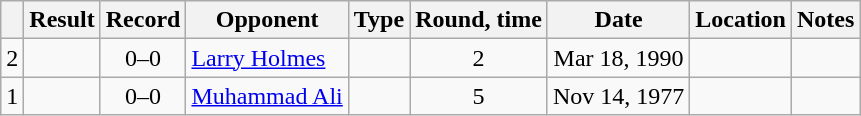<table class="wikitable" style="text-align:center">
<tr>
<th></th>
<th>Result</th>
<th>Record</th>
<th>Opponent</th>
<th>Type</th>
<th>Round, time</th>
<th>Date</th>
<th>Location</th>
<th>Notes</th>
</tr>
<tr>
<td>2</td>
<td></td>
<td>0–0 </td>
<td style="text-align:left;"> <a href='#'>Larry Holmes</a></td>
<td></td>
<td>2</td>
<td>Mar 18, 1990</td>
<td style="text-align:left;"></td>
<td style="text-align:left;"></td>
</tr>
<tr>
<td>1</td>
<td></td>
<td>0–0 </td>
<td style="text-align:left;"> <a href='#'>Muhammad Ali</a></td>
<td></td>
<td>5</td>
<td>Nov 14, 1977</td>
<td style="text-align:left;"></td>
<td style="text-align:left;"></td>
</tr>
</table>
